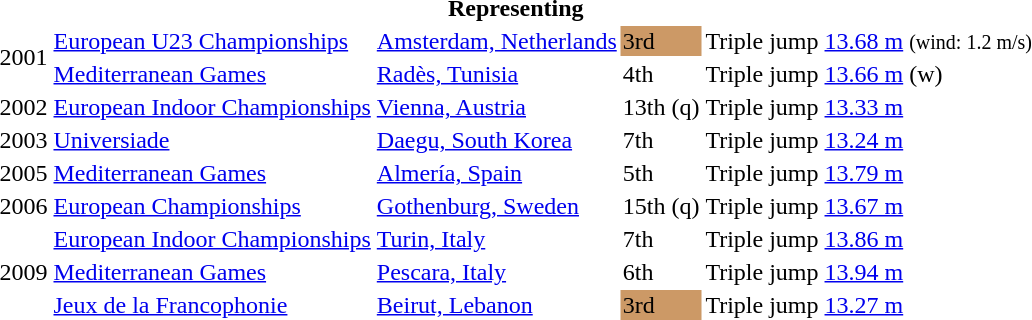<table>
<tr>
<th colspan="6">Representing </th>
</tr>
<tr>
<td rowspan=2>2001</td>
<td><a href='#'>European U23 Championships</a></td>
<td><a href='#'>Amsterdam, Netherlands</a></td>
<td bgcolor=cc9966>3rd</td>
<td>Triple jump</td>
<td><a href='#'>13.68 m</a> <small>(wind: 1.2 m/s)</small></td>
</tr>
<tr>
<td><a href='#'>Mediterranean Games</a></td>
<td><a href='#'>Radès, Tunisia</a></td>
<td>4th</td>
<td>Triple jump</td>
<td><a href='#'>13.66 m</a> (w)</td>
</tr>
<tr>
<td>2002</td>
<td><a href='#'>European Indoor Championships</a></td>
<td><a href='#'>Vienna, Austria</a></td>
<td>13th (q)</td>
<td>Triple jump</td>
<td><a href='#'>13.33 m</a></td>
</tr>
<tr>
<td>2003</td>
<td><a href='#'>Universiade</a></td>
<td><a href='#'>Daegu, South Korea</a></td>
<td>7th</td>
<td>Triple jump</td>
<td><a href='#'>13.24 m</a></td>
</tr>
<tr>
<td>2005</td>
<td><a href='#'>Mediterranean Games</a></td>
<td><a href='#'>Almería, Spain</a></td>
<td>5th</td>
<td>Triple jump</td>
<td><a href='#'>13.79 m</a></td>
</tr>
<tr>
<td>2006</td>
<td><a href='#'>European Championships</a></td>
<td><a href='#'>Gothenburg, Sweden</a></td>
<td>15th (q)</td>
<td>Triple jump</td>
<td><a href='#'>13.67 m</a></td>
</tr>
<tr>
<td rowspan=3>2009</td>
<td><a href='#'>European Indoor Championships</a></td>
<td><a href='#'>Turin, Italy</a></td>
<td>7th</td>
<td>Triple jump</td>
<td><a href='#'>13.86 m</a></td>
</tr>
<tr>
<td><a href='#'>Mediterranean Games</a></td>
<td><a href='#'>Pescara, Italy</a></td>
<td>6th</td>
<td>Triple jump</td>
<td><a href='#'>13.94 m</a></td>
</tr>
<tr>
<td><a href='#'>Jeux de la Francophonie</a></td>
<td><a href='#'>Beirut, Lebanon</a></td>
<td bgcolor=cc9966>3rd</td>
<td>Triple jump</td>
<td><a href='#'>13.27 m</a></td>
</tr>
</table>
